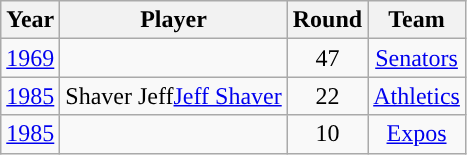<table class="wikitable sortable">
<tr>
<th width=px>Year</th>
<th width=px>Player</th>
<th width=px>Round</th>
<th width=px>Team</th>
</tr>
<tr valign="center">
<td align="center"><a href='#'>1969</a></td>
<td align="center"></td>
<td align="center">47</td>
<td align="center"><a href='#'>Senators</a></td>
</tr>
<tr valign="center">
<td align="center"><a href='#'>1985</a></td>
<td align="center"><span>Shaver Jeff</span><a href='#'>Jeff Shaver</a></td>
<td align="center">22</td>
<td align="center"><a href='#'>Athletics</a></td>
</tr>
<tr valign="center">
<td align="center"><a href='#'>1985</a></td>
<td align="center"></td>
<td align="center">10</td>
<td align="center"><a href='#'>Expos</a></td>
</tr>
</table>
